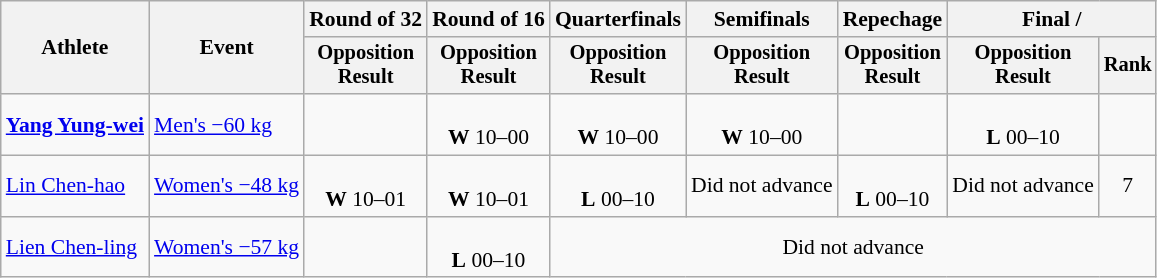<table class="wikitable" style="font-size:90%; text-align:center">
<tr>
<th rowspan="2">Athlete</th>
<th rowspan="2">Event</th>
<th>Round of 32</th>
<th>Round of 16</th>
<th>Quarterfinals</th>
<th>Semifinals</th>
<th>Repechage</th>
<th colspan="2">Final / </th>
</tr>
<tr style="font-size:95%">
<th>Opposition<br>Result</th>
<th>Opposition<br>Result</th>
<th>Opposition<br>Result</th>
<th>Opposition<br>Result</th>
<th>Opposition<br>Result</th>
<th>Opposition<br>Result</th>
<th>Rank</th>
</tr>
<tr>
<td align="left"><strong><a href='#'>Yang Yung-wei</a></strong></td>
<td align="left"><a href='#'>Men's −60 kg</a></td>
<td></td>
<td><br><strong>W</strong> 10–00</td>
<td><br><strong>W</strong> 10–00</td>
<td><br><strong>W</strong> 10–00</td>
<td></td>
<td><br><strong>L</strong> 00–10</td>
<td></td>
</tr>
<tr>
<td align="left"><a href='#'>Lin Chen-hao</a></td>
<td align="left"><a href='#'>Women's −48 kg</a></td>
<td><br><strong>W</strong> 10–01</td>
<td><br><strong>W</strong> 10–01</td>
<td><br><strong>L</strong> 00–10</td>
<td>Did not advance</td>
<td><br><strong>L</strong> 00–10</td>
<td>Did not advance</td>
<td>7</td>
</tr>
<tr>
<td align="left"><a href='#'>Lien Chen-ling</a></td>
<td align="left"><a href='#'>Women's −57 kg</a></td>
<td></td>
<td><br><strong>L</strong> 00–10</td>
<td colspan=5>Did not advance</td>
</tr>
</table>
